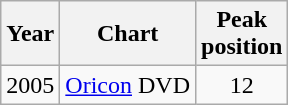<table class="wikitable">
<tr>
<th>Year</th>
<th>Chart</th>
<th>Peak<br>position</th>
</tr>
<tr>
<td rowspan="1">2005</td>
<td><a href='#'>Oricon</a> DVD </td>
<td style="text-align:center">12</td>
</tr>
</table>
